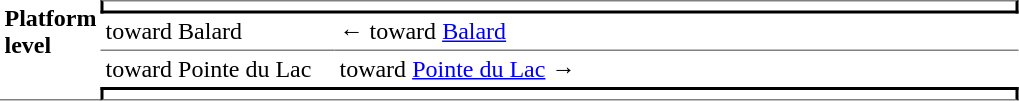<table border=0 cellspacing=0 cellpadding=3>
<tr>
<td style="border-bottom:solid 1px gray;" width=50 rowspan=10 valign=top><strong>Platform level</strong></td>
<td style="border-top:solid 1px gray;border-right:solid 2px black;border-left:solid 2px black;border-bottom:solid 2px black;text-align:center;" colspan=2></td>
</tr>
<tr>
<td style="border-bottom:solid 1px gray;" width=150>toward Balard</td>
<td style="border-bottom:solid 1px gray;" width=450>←   toward <a href='#'>Balard</a> </td>
</tr>
<tr>
<td>toward Pointe du Lac</td>
<td>   toward <a href='#'>Pointe du Lac</a>  →</td>
</tr>
<tr>
<td style="border-top:solid 2px black;border-right:solid 2px black;border-left:solid 2px black;border-bottom:solid 1px gray;text-align:center;" colspan=2></td>
</tr>
</table>
